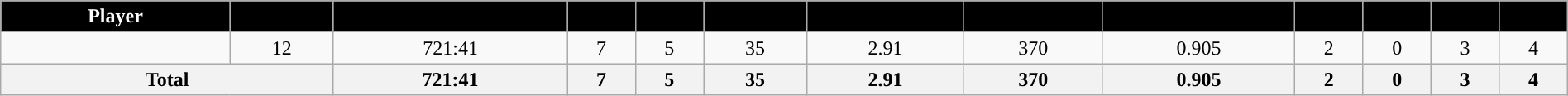<table class="wikitable sortable" style="width:100%; text-align:center;">
<tr>
<th style="color:white; background:#000000; ">Player</th>
<th style="color:white; background:#000000; "></th>
<th style="color:white; background:#000000; "></th>
<th style="color:white; background:#000000; "></th>
<th style="color:white; background:#000000; "></th>
<th style="color:white; background:#000000; "></th>
<th style="color:white; background:#000000; "></th>
<th style="color:white; background:#000000; "></th>
<th style="color:white; background:#000000; "></th>
<th style="color:white; background:#000000; "></th>
<th style="color:white; background:#000000; "></th>
<th style="color:white; background:#000000; "></th>
<th style="color:white; background:#000000; "></th>
</tr>
<tr>
<td></td>
<td>12</td>
<td>721:41</td>
<td>7</td>
<td>5</td>
<td>35</td>
<td>2.91</td>
<td>370</td>
<td>0.905</td>
<td>2</td>
<td>0</td>
<td>3</td>
<td>4</td>
</tr>
<tr class="sortbotom">
<th colspan=2>Total</th>
<th>721:41</th>
<th>7</th>
<th>5</th>
<th>35</th>
<th>2.91</th>
<th>370</th>
<th>0.905</th>
<th>2</th>
<th>0</th>
<th>3</th>
<th>4</th>
</tr>
</table>
